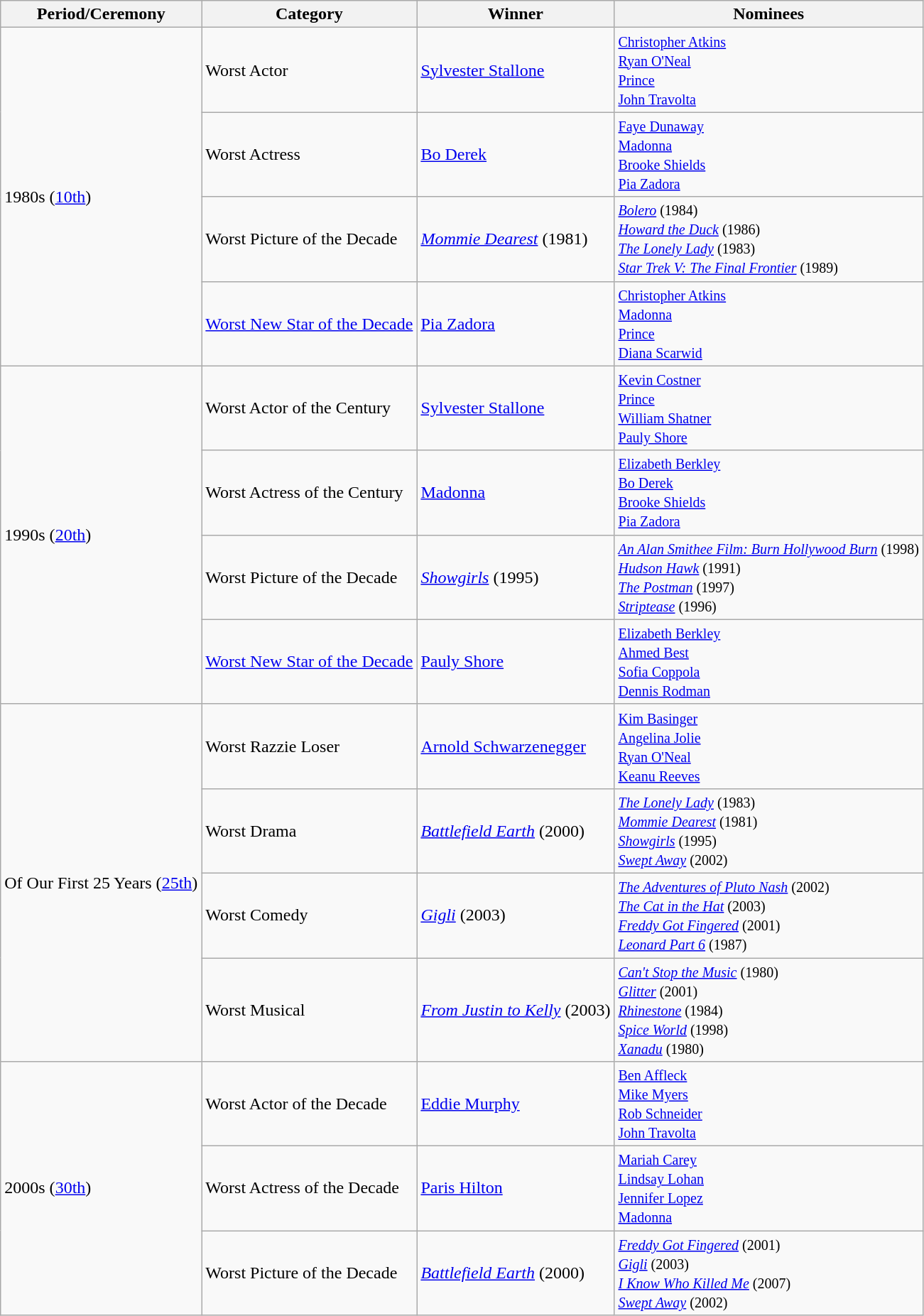<table class="wikitable">
<tr>
<th>Period/Ceremony</th>
<th>Category</th>
<th>Winner</th>
<th>Nominees</th>
</tr>
<tr>
<td rowspan=4>1980s (<a href='#'>10th</a>)</td>
<td>Worst Actor</td>
<td><a href='#'>Sylvester Stallone</a></td>
<td><small><a href='#'>Christopher Atkins</a><br><a href='#'>Ryan O'Neal</a><br><a href='#'>Prince</a><br><a href='#'>John Travolta</a></small></td>
</tr>
<tr>
<td>Worst Actress</td>
<td><a href='#'>Bo Derek</a></td>
<td><small><a href='#'>Faye Dunaway</a><br><a href='#'>Madonna</a><br><a href='#'>Brooke Shields</a><br><a href='#'>Pia Zadora</a></small></td>
</tr>
<tr>
<td>Worst Picture of the Decade</td>
<td><em><a href='#'>Mommie Dearest</a></em> (1981)</td>
<td><small><em><a href='#'>Bolero</a></em> (1984)<br><em><a href='#'>Howard the Duck</a></em> (1986)<br><em><a href='#'>The Lonely Lady</a></em> (1983)<br><em><a href='#'>Star Trek V: The Final Frontier</a></em> (1989)</small></td>
</tr>
<tr>
<td><a href='#'>Worst New Star of the Decade</a></td>
<td><a href='#'>Pia Zadora</a></td>
<td><small><a href='#'>Christopher Atkins</a> <br><a href='#'>Madonna</a><br><a href='#'>Prince</a><br><a href='#'>Diana Scarwid</a></small></td>
</tr>
<tr>
<td rowspan=4>1990s (<a href='#'>20th</a>)</td>
<td>Worst Actor of the Century</td>
<td><a href='#'>Sylvester Stallone</a></td>
<td><small><a href='#'>Kevin Costner</a><br><a href='#'>Prince</a><br><a href='#'>William Shatner</a><br><a href='#'>Pauly Shore</a></small></td>
</tr>
<tr>
<td>Worst Actress of the Century</td>
<td><a href='#'>Madonna</a></td>
<td><small><a href='#'>Elizabeth Berkley</a><br><a href='#'>Bo Derek</a><br><a href='#'>Brooke Shields</a><br><a href='#'>Pia Zadora</a></small></td>
</tr>
<tr>
<td>Worst Picture of the Decade</td>
<td><em><a href='#'>Showgirls</a></em> (1995)</td>
<td><small><em><a href='#'>An Alan Smithee Film: Burn Hollywood Burn</a></em> (1998)<br><em><a href='#'>Hudson Hawk</a></em> (1991)<br><em><a href='#'>The Postman</a></em> (1997)<br><em><a href='#'>Striptease</a></em> (1996)</small></td>
</tr>
<tr>
<td><a href='#'>Worst New Star of the Decade</a></td>
<td><a href='#'>Pauly Shore</a></td>
<td><small><a href='#'>Elizabeth Berkley</a><br><a href='#'>Ahmed Best</a><br><a href='#'>Sofia Coppola</a><br><a href='#'>Dennis Rodman</a></small></td>
</tr>
<tr>
<td rowspan=4>Of Our First 25 Years (<a href='#'>25th</a>)</td>
<td>Worst Razzie Loser</td>
<td><a href='#'>Arnold Schwarzenegger</a></td>
<td><small><a href='#'>Kim Basinger</a><br><a href='#'>Angelina Jolie</a><br><a href='#'>Ryan O'Neal</a><br><a href='#'>Keanu Reeves</a></small></td>
</tr>
<tr>
<td>Worst Drama</td>
<td><em><a href='#'>Battlefield Earth</a></em> (2000)</td>
<td><small><em><a href='#'>The Lonely Lady</a></em> (1983)<br><em><a href='#'>Mommie Dearest</a></em> (1981)<br><em><a href='#'>Showgirls</a></em> (1995)<br><em><a href='#'>Swept Away</a></em> (2002)</small></td>
</tr>
<tr>
<td>Worst Comedy</td>
<td><em><a href='#'>Gigli</a></em> (2003)</td>
<td><small><em><a href='#'>The Adventures of Pluto Nash</a></em> (2002)<br><em><a href='#'>The Cat in the Hat</a></em> (2003)<br><em><a href='#'>Freddy Got Fingered</a></em> (2001)<br><em><a href='#'>Leonard Part 6</a></em> (1987)</small></td>
</tr>
<tr>
<td>Worst Musical</td>
<td><em><a href='#'>From Justin to Kelly</a></em> (2003)</td>
<td><small><em><a href='#'>Can't Stop the Music</a></em> (1980)<br><em><a href='#'>Glitter</a></em> (2001)<br><em><a href='#'>Rhinestone</a></em> (1984)<br><em><a href='#'>Spice World</a></em> (1998)<br><em><a href='#'>Xanadu</a></em> (1980)</small></td>
</tr>
<tr>
<td rowspan=3>2000s (<a href='#'>30th</a>)</td>
<td>Worst Actor of the Decade</td>
<td><a href='#'>Eddie Murphy</a></td>
<td><small><a href='#'>Ben Affleck</a><br><a href='#'>Mike Myers</a><br><a href='#'>Rob Schneider</a> <br><a href='#'>John Travolta</a></small></td>
</tr>
<tr>
<td>Worst Actress of the Decade</td>
<td><a href='#'>Paris Hilton</a></td>
<td><small><a href='#'>Mariah Carey</a><br><a href='#'>Lindsay Lohan</a><br><a href='#'>Jennifer Lopez</a><br><a href='#'>Madonna</a></small></td>
</tr>
<tr>
<td>Worst Picture of the Decade</td>
<td><em><a href='#'>Battlefield Earth</a></em> (2000)</td>
<td><small><em><a href='#'>Freddy Got Fingered</a></em> (2001)<br><em><a href='#'>Gigli</a></em> (2003)<br><em><a href='#'>I Know Who Killed Me</a></em> (2007)<br><em><a href='#'>Swept Away</a></em> (2002)</small></td>
</tr>
</table>
